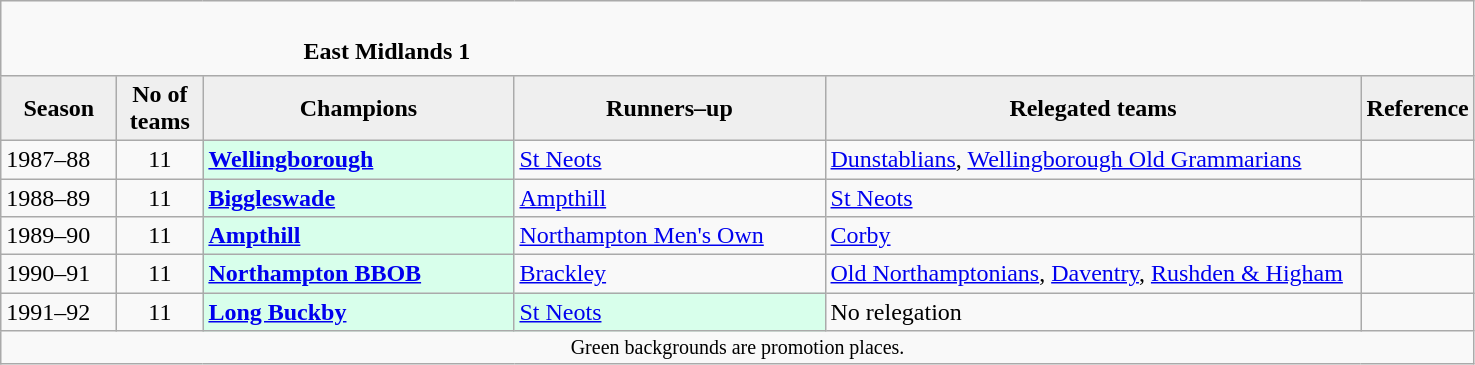<table class="wikitable" style="text-align: left;">
<tr>
<td colspan="11" cellpadding="0" cellspacing="0"><br><table border="0" style="width:100%;" cellpadding="0" cellspacing="0">
<tr>
<td style="width:20%; border:0;"></td>
<td style="border:0;"><strong>East Midlands 1</strong></td>
<td style="width:20%; border:0;"></td>
</tr>
</table>
</td>
</tr>
<tr>
<th style="background:#efefef; width:70px;">Season</th>
<th style="background:#efefef; width:50px;">No of teams</th>
<th style="background:#efefef; width:200px;">Champions</th>
<th style="background:#efefef; width:200px;">Runners–up</th>
<th style="background:#efefef; width:350px;">Relegated teams</th>
<th style="background:#efefef; width:50px;">Reference</th>
</tr>
<tr align=left>
<td>1987–88</td>
<td style="text-align: center;">11</td>
<td style="background:#d8ffeb;"><strong><a href='#'>Wellingborough</a></strong></td>
<td><a href='#'>St Neots</a></td>
<td><a href='#'>Dunstablians</a>, <a href='#'>Wellingborough Old Grammarians</a></td>
<td></td>
</tr>
<tr>
<td>1988–89</td>
<td style="text-align: center;">11</td>
<td style="background:#d8ffeb;"><strong><a href='#'>Biggleswade</a></strong></td>
<td><a href='#'>Ampthill</a></td>
<td><a href='#'>St Neots</a></td>
<td></td>
</tr>
<tr>
<td>1989–90</td>
<td style="text-align: center;">11</td>
<td style="background:#d8ffeb;"><strong><a href='#'>Ampthill</a></strong></td>
<td><a href='#'>Northampton Men's Own</a></td>
<td><a href='#'>Corby</a></td>
<td></td>
</tr>
<tr>
<td>1990–91</td>
<td style="text-align: center;">11</td>
<td style="background:#d8ffeb;"><strong><a href='#'>Northampton BBOB</a></strong></td>
<td><a href='#'>Brackley</a></td>
<td><a href='#'>Old Northamptonians</a>, <a href='#'>Daventry</a>, <a href='#'>Rushden & Higham</a></td>
<td></td>
</tr>
<tr>
<td>1991–92</td>
<td style="text-align: center;">11</td>
<td style="background:#d8ffeb;"><strong><a href='#'>Long Buckby</a></strong></td>
<td style="background:#d8ffeb;"><a href='#'>St Neots</a></td>
<td>No relegation</td>
<td></td>
</tr>
<tr>
<td colspan="15"  style="border:0; font-size:smaller; text-align:center;">Green backgrounds are promotion places.</td>
</tr>
</table>
